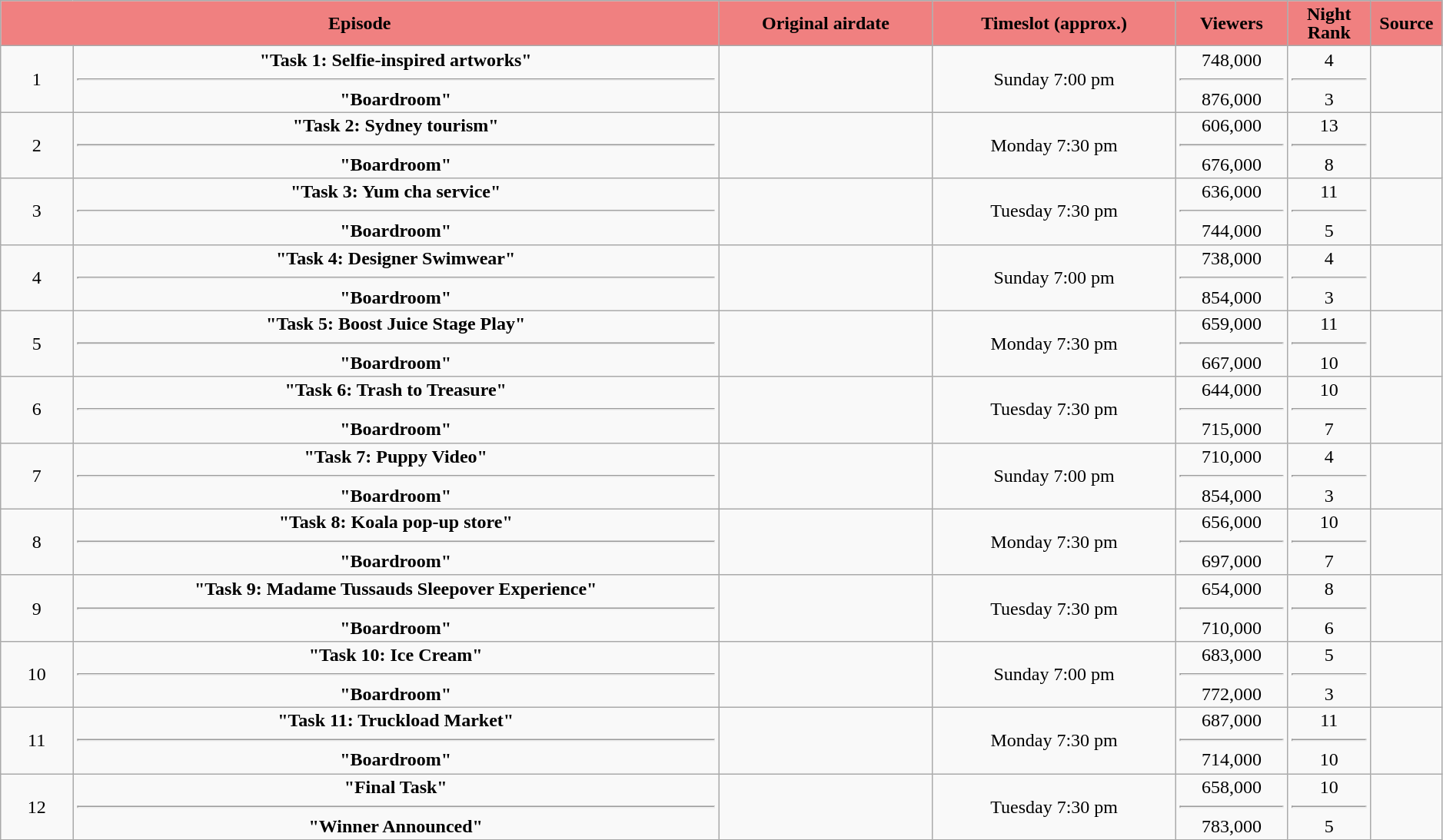<table class="wikitable plainrowheaders" style="text-align:center; line-height:16px; width:99%;">
<tr>
<th scope="col" style="background:#F08080; color:black;" colspan="2">Episode</th>
<th scope="col" style="background:#F08080; color:black;">Original airdate</th>
<th scope="col" style="background:#F08080; color:black;">Timeslot (approx.)</th>
<th scope="col" style="background:#F08080; color:black;">Viewers</th>
<th scope="col" style="background:#F08080; color:black;">Night<br>Rank</th>
<th scope="col" style="background:#F08080; color:black; width:05%;">Source</th>
</tr>
<tr>
<td style="width:05%;">1</td>
<td scope="row" style="text-align:center"><strong>"Task 1: Selfie-inspired artworks"</strong><hr><strong>"Boardroom"</strong></td>
<td></td>
<td>Sunday 7:00 pm</td>
<td>748,000<hr>876,000</td>
<td>4<hr>3</td>
<td></td>
</tr>
<tr>
<td style="width:05%;">2</td>
<td scope="row" style="text-align:center"><strong>"Task 2: Sydney tourism"</strong><hr><strong>"Boardroom"</strong></td>
<td></td>
<td>Monday 7:30 pm</td>
<td>606,000<hr>676,000</td>
<td>13<hr>8</td>
<td></td>
</tr>
<tr>
<td style="width:05%;">3</td>
<td scope="row" style="text-align:center"><strong>"Task 3: Yum cha service"</strong><hr><strong>"Boardroom"</strong></td>
<td></td>
<td>Tuesday 7:30 pm</td>
<td>636,000<hr>744,000</td>
<td>11<hr>5</td>
<td></td>
</tr>
<tr>
<td style="width:05%;">4</td>
<td scope="row" style="text-align:center"><strong>"Task 4: Designer Swimwear"</strong><hr><strong>"Boardroom"</strong></td>
<td></td>
<td>Sunday 7:00 pm</td>
<td>738,000<hr>854,000</td>
<td>4<hr>3</td>
<td></td>
</tr>
<tr>
<td style="width:05%;">5</td>
<td scope="row" style="text-align:center"><strong>"Task 5: Boost Juice Stage Play"</strong><hr><strong>"Boardroom"</strong></td>
<td></td>
<td>Monday 7:30 pm</td>
<td>659,000<hr>667,000</td>
<td>11<hr>10</td>
<td></td>
</tr>
<tr>
<td style="width:05%;">6</td>
<td scope="row" style="text-align:center"><strong>"Task 6: Trash to Treasure"</strong><hr><strong>"Boardroom"</strong></td>
<td></td>
<td>Tuesday 7:30 pm</td>
<td>644,000<hr>715,000</td>
<td>10<hr>7</td>
<td></td>
</tr>
<tr>
<td style="width:05%;">7</td>
<td scope="row" style="text-align:center"><strong>"Task 7: Puppy Video"</strong><hr><strong>"Boardroom"</strong></td>
<td></td>
<td>Sunday 7:00 pm</td>
<td>710,000<hr>854,000</td>
<td>4<hr>3</td>
<td></td>
</tr>
<tr>
<td style="width:05%;">8</td>
<td scope="row" style="text-align:center"><strong>"Task 8: Koala pop-up store"</strong><hr><strong>"Boardroom"</strong></td>
<td></td>
<td>Monday 7:30 pm</td>
<td>656,000<hr>697,000</td>
<td>10<hr>7</td>
<td></td>
</tr>
<tr>
<td style="width:05%;">9</td>
<td scope="row" style="text-align:center"><strong>"Task 9: Madame Tussauds Sleepover Experience"</strong><hr><strong>"Boardroom"</strong></td>
<td></td>
<td>Tuesday 7:30 pm</td>
<td>654,000<hr>710,000</td>
<td>8<hr>6</td>
<td></td>
</tr>
<tr>
<td style="width:05%;">10</td>
<td scope="row" style="text-align:center"><strong>"Task 10: Ice Cream"</strong><hr><strong>"Boardroom"</strong></td>
<td></td>
<td>Sunday 7:00 pm</td>
<td>683,000<hr>772,000</td>
<td>5<hr>3</td>
<td></td>
</tr>
<tr>
<td style="width:05%;">11</td>
<td scope="row" style="text-align:center"><strong>"Task 11: Truckload Market"</strong><hr><strong>"Boardroom"</strong></td>
<td></td>
<td>Monday 7:30 pm</td>
<td>687,000<hr>714,000</td>
<td>11<hr>10</td>
<td></td>
</tr>
<tr>
<td style="width:05%;">12</td>
<td scope="row" style="text-align:center"><strong>"Final Task"</strong><hr><strong>"Winner Announced"</strong></td>
<td></td>
<td>Tuesday 7:30 pm</td>
<td>658,000<hr>783,000</td>
<td>10<hr>5</td>
<td></td>
</tr>
</table>
